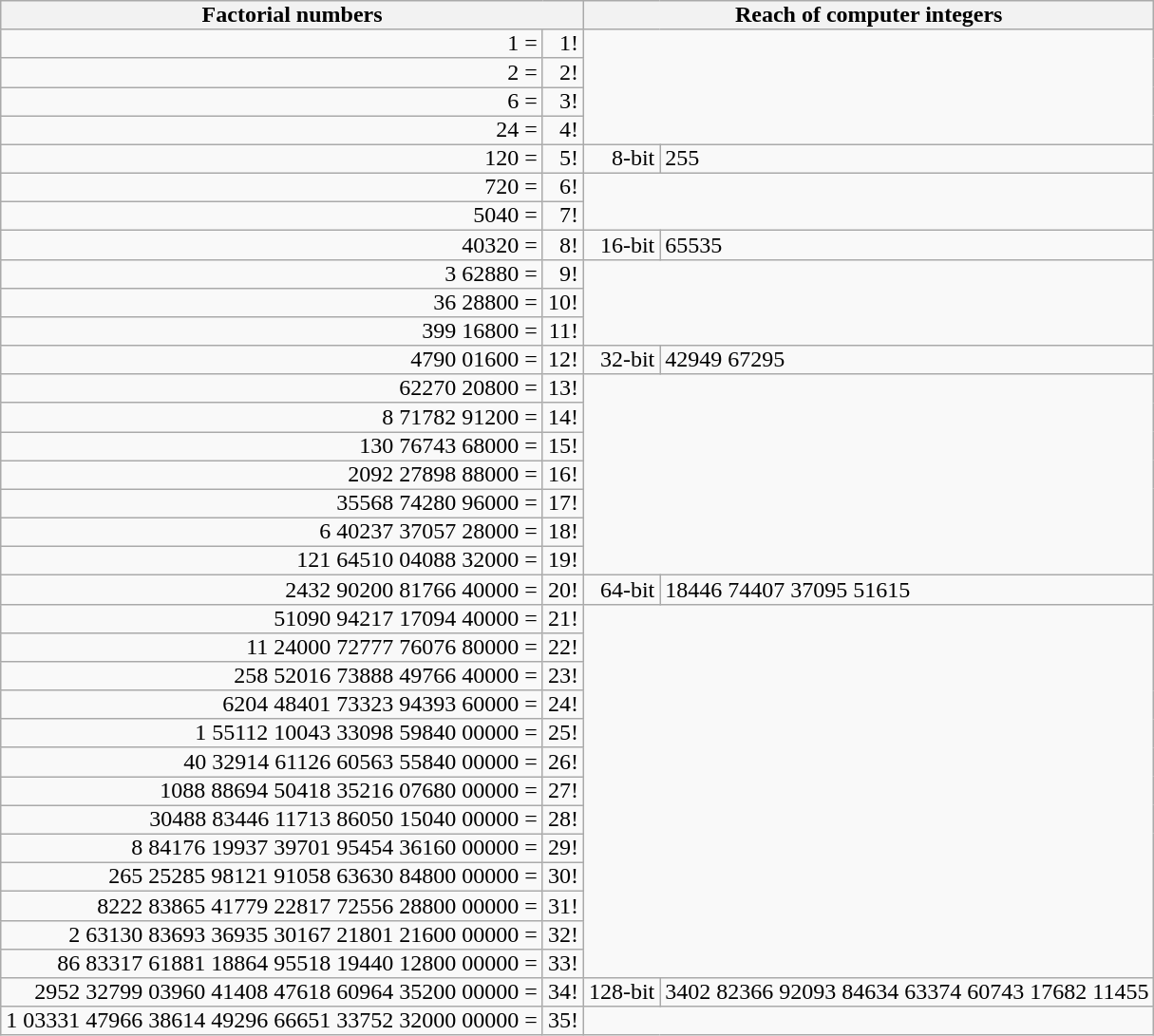<table class="wikitable" style="text-align: right; white-space: nowrap; line-height: 80%">
<tr>
<th colspan=2 style="text-align: center">Factorial numbers</th>
<th colspan=2 style="text-align: center">Reach of computer integers</th>
</tr>
<tr>
<td>1 =</td>
<td>1!</td>
</tr>
<tr>
<td>2 =</td>
<td>2!</td>
</tr>
<tr>
<td>6 =</td>
<td>3!</td>
</tr>
<tr>
<td>24 =</td>
<td>4!</td>
</tr>
<tr>
<td>120 =</td>
<td>5!</td>
<td>8-bit</td>
<td style="text-align: left">255</td>
</tr>
<tr>
<td>720 =</td>
<td>6!</td>
</tr>
<tr>
<td>5040 =</td>
<td>7!</td>
</tr>
<tr>
<td>40320 =</td>
<td>8!</td>
<td>16-bit</td>
<td style="text-align: left">65535</td>
</tr>
<tr>
<td>3 62880 =</td>
<td>9!</td>
</tr>
<tr>
<td>36 28800 =</td>
<td>10!</td>
</tr>
<tr>
<td>399 16800 =</td>
<td>11!</td>
</tr>
<tr>
<td>4790 01600 =</td>
<td>12!</td>
<td>32-bit</td>
<td style="text-align: left">42949 67295</td>
</tr>
<tr>
<td>62270 20800 =</td>
<td>13!</td>
</tr>
<tr>
<td>8 71782 91200 =</td>
<td>14!</td>
</tr>
<tr>
<td>130 76743 68000 =</td>
<td>15!</td>
</tr>
<tr>
<td>2092 27898 88000 =</td>
<td>16!</td>
</tr>
<tr>
<td>35568 74280 96000 =</td>
<td>17!</td>
</tr>
<tr>
<td>6 40237 37057 28000 =</td>
<td>18!</td>
</tr>
<tr>
<td>121 64510 04088 32000 =</td>
<td>19!</td>
</tr>
<tr>
<td>2432 90200 81766 40000 =</td>
<td>20!</td>
<td>64-bit</td>
<td style="text-align: left">18446 74407 37095 51615</td>
</tr>
<tr>
<td>51090 94217 17094 40000 =</td>
<td>21!</td>
</tr>
<tr>
<td>11 24000 72777 76076 80000 =</td>
<td>22!</td>
</tr>
<tr>
<td>258 52016 73888 49766 40000 =</td>
<td>23!</td>
</tr>
<tr>
<td>6204 48401 73323 94393 60000 =</td>
<td>24!</td>
</tr>
<tr>
<td>1 55112 10043 33098 59840 00000 =</td>
<td>25!</td>
</tr>
<tr>
<td>40 32914 61126 60563 55840 00000 =</td>
<td>26!</td>
</tr>
<tr>
<td>1088 88694 50418 35216 07680 00000 =</td>
<td>27!</td>
</tr>
<tr>
<td>30488 83446 11713 86050 15040 00000 =</td>
<td>28!</td>
</tr>
<tr>
<td>8 84176 19937 39701 95454 36160 00000 =</td>
<td>29!</td>
</tr>
<tr>
<td>265 25285 98121 91058 63630 84800 00000 =</td>
<td>30!</td>
</tr>
<tr>
<td>8222 83865 41779 22817 72556 28800 00000 =</td>
<td>31!</td>
</tr>
<tr>
<td>2 63130 83693 36935 30167 21801 21600 00000 =</td>
<td>32!</td>
</tr>
<tr>
<td>86 83317 61881 18864 95518 19440 12800 00000 =</td>
<td>33!</td>
</tr>
<tr>
<td>2952 32799 03960 41408 47618 60964 35200 00000 =</td>
<td>34!</td>
<td>128-bit</td>
<td style="text-align: left">3402 82366 92093 84634 63374 60743 17682 11455</td>
</tr>
<tr>
<td>1 03331 47966 38614 49296 66651 33752 32000 00000 =</td>
<td>35!</td>
</tr>
</table>
